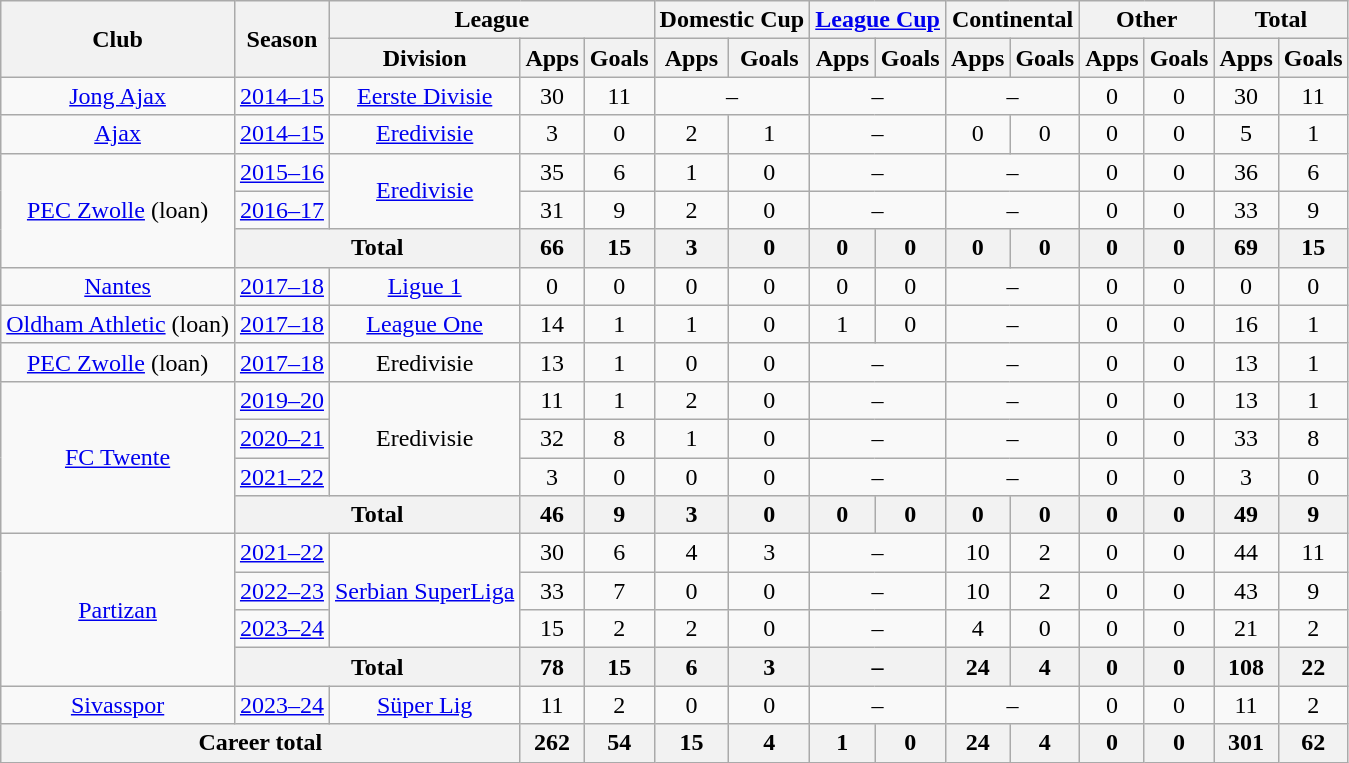<table class="wikitable" style="text-align:center">
<tr>
<th rowspan=2>Club</th>
<th rowspan=2>Season</th>
<th colspan=3>League</th>
<th colspan=2>Domestic Cup</th>
<th colspan=2><a href='#'>League Cup</a></th>
<th colspan=2>Continental</th>
<th colspan=2>Other</th>
<th colspan=2>Total</th>
</tr>
<tr>
<th>Division</th>
<th>Apps</th>
<th>Goals</th>
<th>Apps</th>
<th>Goals</th>
<th>Apps</th>
<th>Goals</th>
<th>Apps</th>
<th>Goals</th>
<th>Apps</th>
<th>Goals</th>
<th>Apps</th>
<th>Goals</th>
</tr>
<tr>
<td><a href='#'>Jong Ajax</a></td>
<td><a href='#'>2014–15</a></td>
<td><a href='#'>Eerste Divisie</a></td>
<td>30</td>
<td>11</td>
<td colspan=2>–</td>
<td colspan=2>–</td>
<td colspan=2>–</td>
<td>0</td>
<td>0</td>
<td>30</td>
<td>11</td>
</tr>
<tr>
<td><a href='#'>Ajax</a></td>
<td><a href='#'>2014–15</a></td>
<td><a href='#'>Eredivisie</a></td>
<td>3</td>
<td>0</td>
<td>2</td>
<td>1</td>
<td colspan=2>–</td>
<td>0</td>
<td>0</td>
<td>0</td>
<td>0</td>
<td>5</td>
<td>1</td>
</tr>
<tr>
<td rowspan=3><a href='#'>PEC Zwolle</a> (loan)</td>
<td><a href='#'>2015–16</a></td>
<td rowspan=2><a href='#'>Eredivisie</a></td>
<td>35</td>
<td>6</td>
<td>1</td>
<td>0</td>
<td colspan=2>–</td>
<td colspan=2>–</td>
<td>0</td>
<td>0</td>
<td>36</td>
<td>6</td>
</tr>
<tr>
<td><a href='#'>2016–17</a></td>
<td>31</td>
<td>9</td>
<td>2</td>
<td>0</td>
<td colspan=2>–</td>
<td colspan=2>–</td>
<td>0</td>
<td>0</td>
<td>33</td>
<td>9</td>
</tr>
<tr>
<th colspan=2>Total</th>
<th>66</th>
<th>15</th>
<th>3</th>
<th>0</th>
<th>0</th>
<th>0</th>
<th>0</th>
<th>0</th>
<th>0</th>
<th>0</th>
<th>69</th>
<th>15</th>
</tr>
<tr>
<td><a href='#'>Nantes</a></td>
<td><a href='#'>2017–18</a></td>
<td><a href='#'>Ligue 1</a></td>
<td>0</td>
<td>0</td>
<td>0</td>
<td>0</td>
<td>0</td>
<td>0</td>
<td colspan=2>–</td>
<td>0</td>
<td>0</td>
<td>0</td>
<td>0</td>
</tr>
<tr>
<td><a href='#'>Oldham Athletic</a> (loan)</td>
<td><a href='#'>2017–18</a></td>
<td><a href='#'>League One</a></td>
<td>14</td>
<td>1</td>
<td>1</td>
<td>0</td>
<td>1</td>
<td>0</td>
<td colspan=2>–</td>
<td>0</td>
<td>0</td>
<td>16</td>
<td>1</td>
</tr>
<tr>
<td><a href='#'>PEC Zwolle</a> (loan)</td>
<td><a href='#'>2017–18</a></td>
<td>Eredivisie</td>
<td>13</td>
<td>1</td>
<td>0</td>
<td>0</td>
<td colspan=2>–</td>
<td colspan=2>–</td>
<td>0</td>
<td>0</td>
<td>13</td>
<td>1</td>
</tr>
<tr>
<td rowspan=4><a href='#'>FC Twente</a></td>
<td><a href='#'>2019–20</a></td>
<td rowspan=3>Eredivisie</td>
<td>11</td>
<td>1</td>
<td>2</td>
<td>0</td>
<td colspan=2>–</td>
<td colspan=2>–</td>
<td>0</td>
<td>0</td>
<td>13</td>
<td>1</td>
</tr>
<tr>
<td><a href='#'>2020–21</a></td>
<td>32</td>
<td>8</td>
<td>1</td>
<td>0</td>
<td colspan=2>–</td>
<td colspan=2>–</td>
<td>0</td>
<td>0</td>
<td>33</td>
<td>8</td>
</tr>
<tr>
<td><a href='#'>2021–22</a></td>
<td>3</td>
<td>0</td>
<td>0</td>
<td>0</td>
<td colspan=2>–</td>
<td colspan=2>–</td>
<td>0</td>
<td>0</td>
<td>3</td>
<td>0</td>
</tr>
<tr>
<th colspan=2>Total</th>
<th>46</th>
<th>9</th>
<th>3</th>
<th>0</th>
<th>0</th>
<th>0</th>
<th>0</th>
<th>0</th>
<th>0</th>
<th>0</th>
<th>49</th>
<th>9</th>
</tr>
<tr>
<td rowspan=4><a href='#'>Partizan</a></td>
<td><a href='#'>2021–22</a></td>
<td rowspan=3><a href='#'>Serbian SuperLiga</a></td>
<td>30</td>
<td>6</td>
<td>4</td>
<td>3</td>
<td colspan=2>–</td>
<td>10</td>
<td>2</td>
<td>0</td>
<td>0</td>
<td>44</td>
<td>11</td>
</tr>
<tr>
<td><a href='#'>2022–23</a></td>
<td>33</td>
<td>7</td>
<td>0</td>
<td>0</td>
<td colspan=2>–</td>
<td>10</td>
<td>2</td>
<td>0</td>
<td>0</td>
<td>43</td>
<td>9</td>
</tr>
<tr>
<td><a href='#'>2023–24</a></td>
<td>15</td>
<td>2</td>
<td>2</td>
<td>0</td>
<td colspan=2>–</td>
<td>4</td>
<td>0</td>
<td>0</td>
<td>0</td>
<td>21</td>
<td>2</td>
</tr>
<tr>
<th colspan=2>Total</th>
<th>78</th>
<th>15</th>
<th>6</th>
<th>3</th>
<th colspan=2>–</th>
<th>24</th>
<th>4</th>
<th>0</th>
<th>0</th>
<th>108</th>
<th>22</th>
</tr>
<tr>
<td><a href='#'>Sivasspor</a></td>
<td><a href='#'>2023–24</a></td>
<td><a href='#'>Süper Lig</a></td>
<td>11</td>
<td>2</td>
<td>0</td>
<td>0</td>
<td colspan=2>–</td>
<td colspan=2>–</td>
<td>0</td>
<td>0</td>
<td>11</td>
<td>2</td>
</tr>
<tr>
<th colspan=3>Career total</th>
<th>262</th>
<th>54</th>
<th>15</th>
<th>4</th>
<th>1</th>
<th>0</th>
<th>24</th>
<th>4</th>
<th>0</th>
<th>0</th>
<th>301</th>
<th>62</th>
</tr>
</table>
